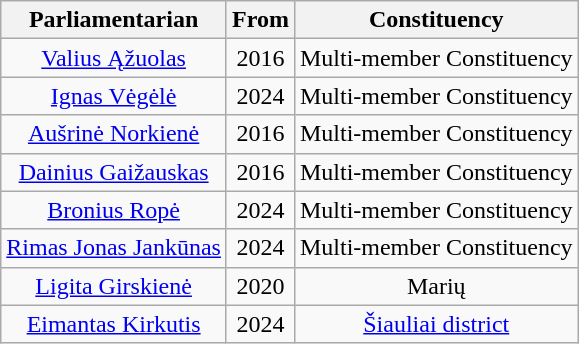<table class="wikitable" style="text-align: center">
<tr>
<th colspan=1>Parliamentarian</th>
<th>From</th>
<th>Constituency</th>
</tr>
<tr>
<td><a href='#'>Valius Ąžuolas</a></td>
<td>2016</td>
<td>Multi-member Constituency</td>
</tr>
<tr>
<td><a href='#'>Ignas Vėgėlė</a></td>
<td>2024</td>
<td>Multi-member Constituency</td>
</tr>
<tr>
<td><a href='#'>Aušrinė Norkienė</a></td>
<td>2016</td>
<td>Multi-member Constituency</td>
</tr>
<tr>
<td><a href='#'>Dainius Gaižauskas</a></td>
<td>2016</td>
<td>Multi-member Constituency</td>
</tr>
<tr>
<td><a href='#'>Bronius Ropė</a></td>
<td>2024</td>
<td>Multi-member Constituency</td>
</tr>
<tr>
<td><a href='#'>Rimas Jonas Jankūnas</a></td>
<td>2024</td>
<td>Multi-member Constituency</td>
</tr>
<tr>
<td><a href='#'>Ligita Girskienė</a></td>
<td>2020</td>
<td>Marių</td>
</tr>
<tr>
<td><a href='#'>Eimantas Kirkutis</a></td>
<td>2024</td>
<td><a href='#'>Šiauliai district</a></td>
</tr>
</table>
